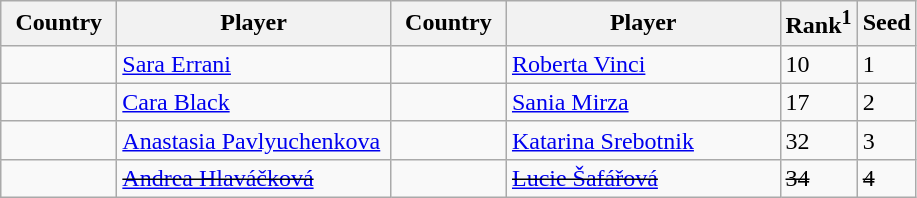<table class="sortable wikitable">
<tr>
<th width="70">Country</th>
<th width="175">Player</th>
<th width="70">Country</th>
<th width="175">Player</th>
<th>Rank<sup>1</sup></th>
<th>Seed</th>
</tr>
<tr>
<td></td>
<td><a href='#'>Sara Errani</a></td>
<td></td>
<td><a href='#'>Roberta Vinci</a></td>
<td>10</td>
<td>1</td>
</tr>
<tr>
<td></td>
<td><a href='#'>Cara Black</a></td>
<td></td>
<td><a href='#'>Sania Mirza</a></td>
<td>17</td>
<td>2</td>
</tr>
<tr>
<td></td>
<td><a href='#'>Anastasia Pavlyuchenkova</a></td>
<td></td>
<td><a href='#'>Katarina Srebotnik</a></td>
<td>32</td>
<td>3</td>
</tr>
<tr>
<td><s></s></td>
<td><s><a href='#'>Andrea Hlaváčková</a></s></td>
<td><s></s></td>
<td><s><a href='#'>Lucie Šafářová</a></s></td>
<td><s>34</s></td>
<td><s>4</s></td>
</tr>
</table>
